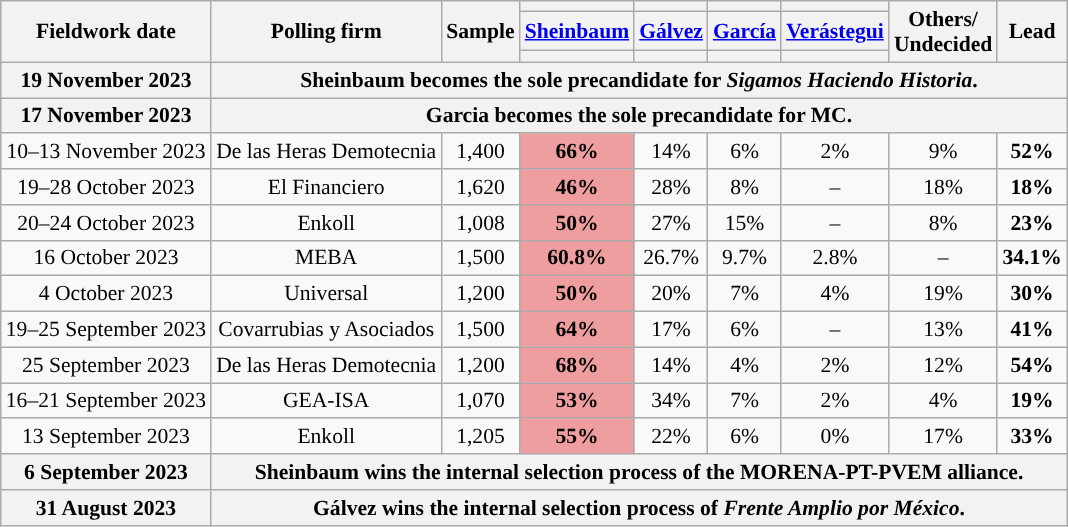<table class="wikitable sortable" style="text-align:center;font-size:90%;line-height:17px">
<tr>
<th rowspan="3" class="unsortable">Fieldwork date</th>
<th rowspan="3" class="unsortable">Polling firm</th>
<th rowspan="3" class="unsortable">Sample</th>
<th></th>
<th></th>
<th></th>
<th></th>
<th rowspan="3" class="unsortable">Others/<br>Undecided</th>
<th rowspan="3">Lead</th>
</tr>
<tr>
<th><a href='#'>Sheinbaum</a><br></th>
<th><a href='#'>Gálvez</a><br></th>
<th><a href='#'>García</a><br></th>
<th><a href='#'>Verástegui</a><br></th>
</tr>
<tr>
<th style="background:"></th>
<th style="background:"></th>
<th style="background:"></th>
<th style="background:"></th>
</tr>
<tr>
<th>19 November 2023</th>
<th colspan="8">Sheinbaum becomes the sole precandidate for <em>Sigamos Haciendo Historia</em>.</th>
</tr>
<tr>
<th>17 November 2023</th>
<th colspan="8">Garcia becomes the sole precandidate for MC.</th>
</tr>
<tr>
<td>10–13 November 2023</td>
<td>De las Heras Demotecnia</td>
<td>1,400</td>
<td bgcolor="#ee9e9e"><strong>66%</strong></td>
<td>14%</td>
<td>6%</td>
<td>2%</td>
<td>9%</td>
<td style="background:"><span><strong>52%</strong></span></td>
</tr>
<tr>
<td>19–28 October 2023</td>
<td>El Financiero</td>
<td>1,620</td>
<td bgcolor="#ee9e9e"><strong>46%</strong></td>
<td>28%</td>
<td>8%</td>
<td>–</td>
<td>18%</td>
<td style="background:"><span><strong>18%</strong></span></td>
</tr>
<tr>
<td>20–24 October 2023</td>
<td>Enkoll</td>
<td>1,008</td>
<td bgcolor="#ee9e9e"><strong>50%</strong></td>
<td>27%</td>
<td>15%</td>
<td>–</td>
<td>8%</td>
<td style="background:"><span><strong>23%</strong></span></td>
</tr>
<tr>
<td>16 October 2023</td>
<td>MEBA</td>
<td>1,500</td>
<td bgcolor="#ee9e9e"><strong>60.8%</strong></td>
<td>26.7%</td>
<td>9.7%</td>
<td>2.8%</td>
<td>–</td>
<td style="background:"><span><strong>34.1%</strong></span></td>
</tr>
<tr>
<td>4 October 2023</td>
<td>Universal</td>
<td>1,200</td>
<td bgcolor="#ee9e9e"><strong>50%</strong></td>
<td>20%</td>
<td>7%</td>
<td>4%</td>
<td>19%</td>
<td style="background:"><span><strong>30%</strong></span></td>
</tr>
<tr>
<td>19–25 September 2023</td>
<td>Covarrubias y Asociados</td>
<td>1,500</td>
<td bgcolor="#ee9e9e"><strong>64%</strong></td>
<td>17%</td>
<td>6%</td>
<td>–</td>
<td>13%</td>
<td style="background:"><span><strong>41%</strong></span></td>
</tr>
<tr>
<td>25 September 2023</td>
<td>De las Heras Demotecnia</td>
<td>1,200</td>
<td bgcolor="#ee9e9e"><strong>68%</strong></td>
<td>14%</td>
<td>4%</td>
<td>2%</td>
<td>12%</td>
<td style="background:"><span><strong>54%</strong></span></td>
</tr>
<tr>
<td>16–21 September 2023</td>
<td>GEA-ISA</td>
<td>1,070</td>
<td bgcolor="#ee9e9e"><strong>53%</strong></td>
<td>34%</td>
<td>7%</td>
<td>2%</td>
<td>4%</td>
<td style="background:"><span><strong>19%</strong></span></td>
</tr>
<tr>
<td>13 September 2023</td>
<td>Enkoll</td>
<td>1,205</td>
<td bgcolor="#ee9e9e"><strong>55%</strong></td>
<td>22%</td>
<td>6%</td>
<td>0%</td>
<td>17%</td>
<td style="background:"><span><strong>33%</strong></span></td>
</tr>
<tr>
<th>6 September 2023</th>
<th colspan="8">Sheinbaum wins the internal selection process of the MORENA-PT-PVEM alliance.</th>
</tr>
<tr>
<th>31 August 2023</th>
<th colspan="8">Gálvez wins the internal selection process of <em>Frente Amplio por México</em>.</th>
</tr>
</table>
